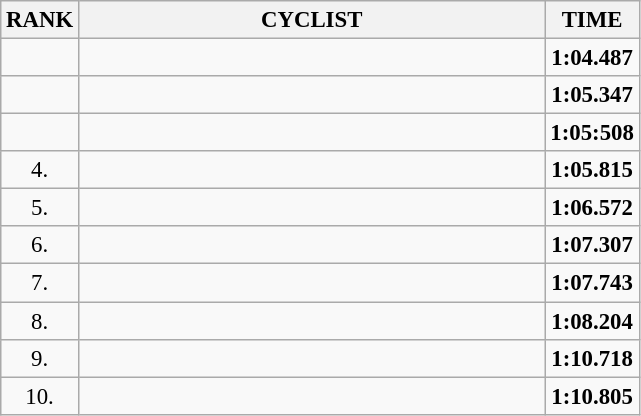<table class="wikitable" style="font-size:95%;">
<tr>
<th>RANK</th>
<th align="left" style="width: 20em">CYCLIST</th>
<th>TIME</th>
</tr>
<tr>
<td align="center"></td>
<td></td>
<td align="center"><strong>1:04.487</strong> </td>
</tr>
<tr>
<td align="center"></td>
<td></td>
<td align="center"><strong>1:05.347</strong></td>
</tr>
<tr>
<td align="center"></td>
<td></td>
<td align="center"><strong>1:05:508</strong></td>
</tr>
<tr>
<td align="center">4.</td>
<td></td>
<td align="center"><strong>1:05.815</strong></td>
</tr>
<tr>
<td align="center">5.</td>
<td></td>
<td align="center"><strong>1:06.572</strong></td>
</tr>
<tr>
<td align="center">6.</td>
<td></td>
<td align="center"><strong>1:07.307</strong></td>
</tr>
<tr>
<td align="center">7.</td>
<td></td>
<td align="center"><strong>1:07.743</strong></td>
</tr>
<tr>
<td align="center">8.</td>
<td></td>
<td align="center"><strong>1:08.204</strong></td>
</tr>
<tr>
<td align="center">9.</td>
<td></td>
<td align="center"><strong>1:10.718</strong></td>
</tr>
<tr>
<td align="center">10.</td>
<td></td>
<td align="center"><strong>1:10.805</strong></td>
</tr>
</table>
